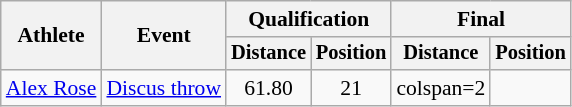<table class=wikitable style=font-size:90%>
<tr>
<th rowspan=2>Athlete</th>
<th rowspan=2>Event</th>
<th colspan=2>Qualification</th>
<th colspan=2>Final</th>
</tr>
<tr style=font-size:95%>
<th>Distance</th>
<th>Position</th>
<th>Distance</th>
<th>Position</th>
</tr>
<tr align=center>
<td align=left><a href='#'>Alex Rose</a></td>
<td align=left><a href='#'>Discus throw</a></td>
<td>61.80</td>
<td>21</td>
<td>colspan=2 </td>
</tr>
</table>
